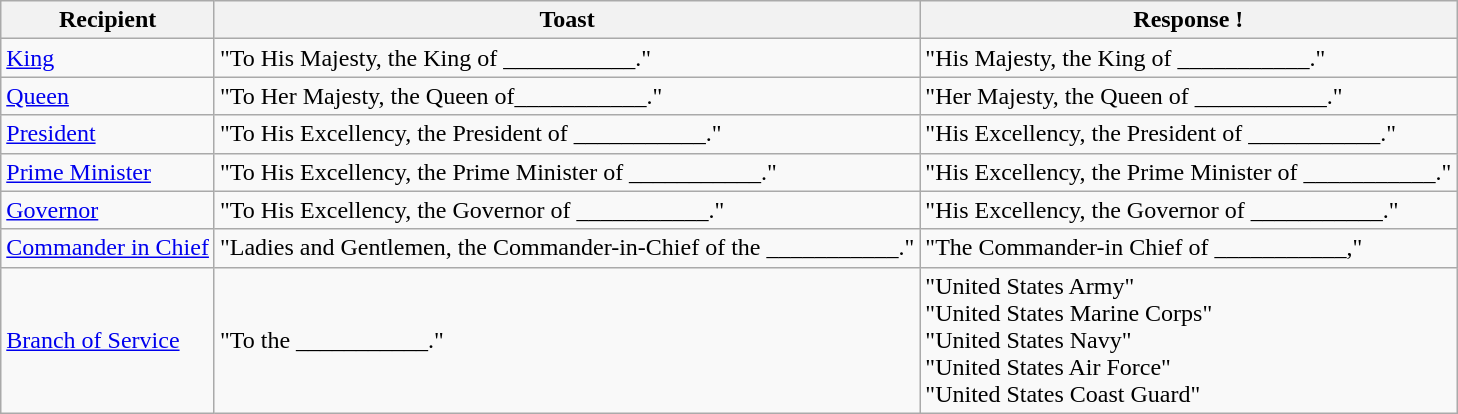<table class="wikitable sortable">
<tr>
<th>Recipient</th>
<th>Toast</th>
<th>Response !</th>
</tr>
<tr>
<td><a href='#'>King</a></td>
<td>"To His Majesty, the King of ___________."</td>
<td>"His Majesty, the King of ___________."</td>
</tr>
<tr>
<td><a href='#'>Queen</a></td>
<td>"To Her Majesty, the Queen of___________."</td>
<td>"Her Majesty, the Queen of ___________."</td>
</tr>
<tr>
<td><a href='#'>President</a></td>
<td>"To His Excellency, the President of ___________."</td>
<td>"His Excellency, the President of ___________."</td>
</tr>
<tr>
<td><a href='#'>Prime Minister</a></td>
<td>"To His Excellency, the Prime Minister of ___________."</td>
<td>"His Excellency, the Prime Minister of ___________."</td>
</tr>
<tr>
<td><a href='#'>Governor</a></td>
<td>"To His Excellency, the Governor of ___________."</td>
<td>"His Excellency, the Governor of ___________."</td>
</tr>
<tr>
<td><a href='#'>Commander in Chief</a></td>
<td>"Ladies and Gentlemen, the Commander-in-Chief of the ___________."</td>
<td>"The Commander-in Chief of ___________,"</td>
</tr>
<tr>
<td><a href='#'>Branch of Service</a></td>
<td>"To the ___________."</td>
<td>"United States Army" <br> "United States Marine Corps" <br> "United States Navy" <br> "United States Air Force" <br> "United States Coast Guard"</td>
</tr>
</table>
